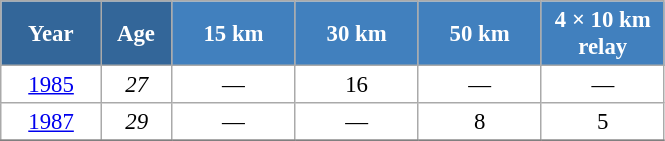<table class="wikitable" style="font-size:95%; text-align:center; border:grey solid 1px; border-collapse:collapse; background:#ffffff;">
<tr>
<th style="background-color:#369; color:white; width:60px;"> Year </th>
<th style="background-color:#369; color:white; width:40px;"> Age </th>
<th style="background-color:#4180be; color:white; width:75px;"> 15 km </th>
<th style="background-color:#4180be; color:white; width:75px;"> 30 km </th>
<th style="background-color:#4180be; color:white; width:75px;"> 50 km </th>
<th style="background-color:#4180be; color:white; width:75px;"> 4 × 10 km <br> relay </th>
</tr>
<tr>
<td><a href='#'>1985</a></td>
<td><em>27</em></td>
<td>—</td>
<td>16</td>
<td>—</td>
<td>—</td>
</tr>
<tr>
<td><a href='#'>1987</a></td>
<td><em>29</em></td>
<td>—</td>
<td>—</td>
<td>8</td>
<td>5</td>
</tr>
<tr>
</tr>
</table>
